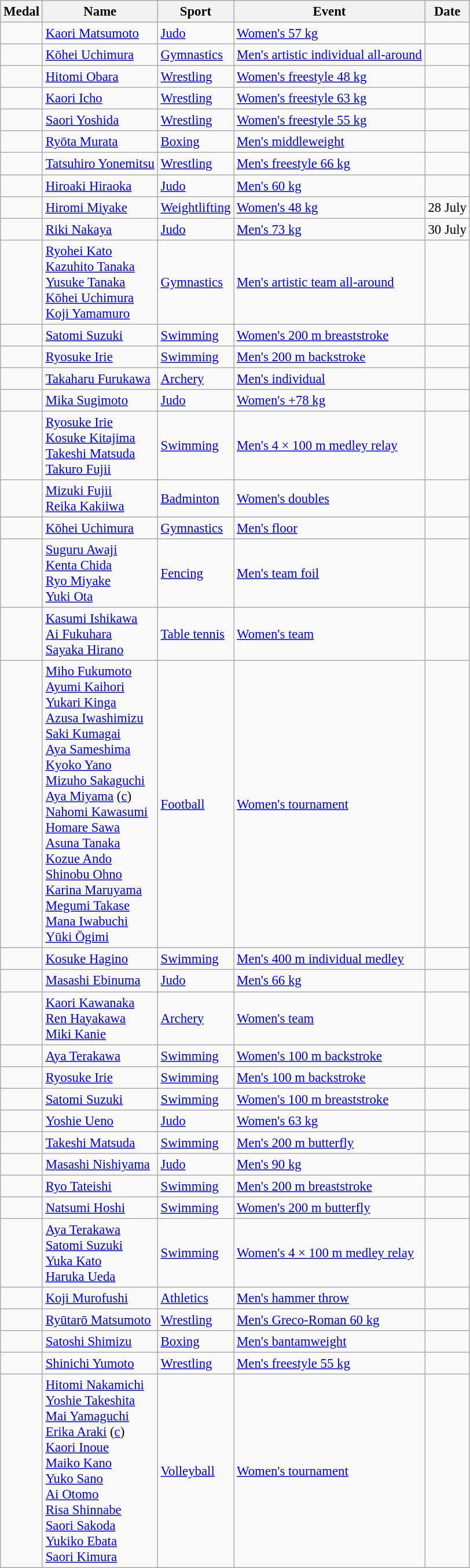<table class="wikitable sortable" style="font-size:95%">
<tr>
<th>Medal</th>
<th>Name</th>
<th>Sport</th>
<th>Event</th>
<th>Date</th>
</tr>
<tr>
<td></td>
<td><a href='#'>Kaori Matsumoto</a></td>
<td><a href='#'>Judo</a></td>
<td><a href='#'>Women's 57 kg</a></td>
<td></td>
</tr>
<tr>
<td></td>
<td><a href='#'>Kōhei Uchimura</a></td>
<td><a href='#'>Gymnastics</a></td>
<td><a href='#'>Men's artistic individual all-around</a></td>
<td></td>
</tr>
<tr>
<td></td>
<td><a href='#'>Hitomi Obara</a></td>
<td><a href='#'>Wrestling</a></td>
<td><a href='#'>Women's freestyle 48 kg</a></td>
<td></td>
</tr>
<tr>
<td></td>
<td><a href='#'>Kaori Icho</a></td>
<td><a href='#'>Wrestling</a></td>
<td><a href='#'>Women's freestyle 63 kg</a></td>
<td></td>
</tr>
<tr>
<td></td>
<td><a href='#'>Saori Yoshida</a></td>
<td><a href='#'>Wrestling</a></td>
<td><a href='#'>Women's freestyle 55 kg</a></td>
<td></td>
</tr>
<tr>
<td></td>
<td><a href='#'>Ryōta Murata</a></td>
<td><a href='#'>Boxing</a></td>
<td><a href='#'>Men's middleweight</a></td>
<td></td>
</tr>
<tr>
<td></td>
<td><a href='#'>Tatsuhiro Yonemitsu</a></td>
<td><a href='#'>Wrestling</a></td>
<td><a href='#'>Men's freestyle 66 kg</a></td>
<td></td>
</tr>
<tr>
<td></td>
<td><a href='#'>Hiroaki Hiraoka</a></td>
<td><a href='#'>Judo</a></td>
<td><a href='#'>Men's 60 kg</a></td>
<td></td>
</tr>
<tr>
<td></td>
<td><a href='#'>Hiromi Miyake</a></td>
<td><a href='#'>Weightlifting</a></td>
<td><a href='#'>Women's 48 kg</a></td>
<td>28 July</td>
</tr>
<tr>
<td></td>
<td><a href='#'>Riki Nakaya</a></td>
<td><a href='#'>Judo</a></td>
<td><a href='#'>Men's 73 kg</a></td>
<td>30 July</td>
</tr>
<tr>
<td></td>
<td><a href='#'>Ryohei Kato</a><br><a href='#'>Kazuhito Tanaka</a><br><a href='#'>Yusuke Tanaka</a><br><a href='#'>Kōhei Uchimura</a><br><a href='#'>Koji Yamamuro</a></td>
<td><a href='#'>Gymnastics</a></td>
<td><a href='#'>Men's artistic team all-around</a></td>
<td></td>
</tr>
<tr>
<td></td>
<td><a href='#'>Satomi Suzuki</a></td>
<td><a href='#'>Swimming</a></td>
<td><a href='#'>Women's 200 m breaststroke</a></td>
<td></td>
</tr>
<tr>
<td></td>
<td><a href='#'>Ryosuke Irie</a></td>
<td><a href='#'>Swimming</a></td>
<td><a href='#'>Men's 200 m backstroke</a></td>
<td></td>
</tr>
<tr>
<td></td>
<td><a href='#'>Takaharu Furukawa</a></td>
<td><a href='#'>Archery</a></td>
<td><a href='#'>Men's individual</a></td>
<td></td>
</tr>
<tr>
<td></td>
<td><a href='#'>Mika Sugimoto</a></td>
<td><a href='#'>Judo</a></td>
<td><a href='#'>Women's +78 kg</a></td>
<td></td>
</tr>
<tr>
<td></td>
<td><a href='#'>Ryosuke Irie</a><br><a href='#'>Kosuke Kitajima</a><br><a href='#'>Takeshi Matsuda</a><br><a href='#'>Takuro Fujii</a></td>
<td><a href='#'>Swimming</a></td>
<td><a href='#'>Men's 4 × 100 m medley relay</a></td>
<td></td>
</tr>
<tr>
<td></td>
<td><a href='#'>Mizuki Fujii</a><br><a href='#'>Reika Kakiiwa</a></td>
<td><a href='#'>Badminton</a></td>
<td><a href='#'>Women's doubles</a></td>
<td></td>
</tr>
<tr>
<td></td>
<td><a href='#'>Kōhei Uchimura</a></td>
<td><a href='#'>Gymnastics</a></td>
<td><a href='#'>Men's floor</a></td>
<td></td>
</tr>
<tr>
<td></td>
<td><a href='#'>Suguru Awaji</a><br><a href='#'>Kenta Chida</a><br><a href='#'>Ryo Miyake</a><br><a href='#'>Yuki Ota</a></td>
<td><a href='#'>Fencing</a></td>
<td><a href='#'>Men's team foil</a></td>
<td></td>
</tr>
<tr>
<td></td>
<td><a href='#'>Kasumi Ishikawa</a><br><a href='#'>Ai Fukuhara</a><br><a href='#'>Sayaka Hirano</a></td>
<td><a href='#'>Table tennis</a></td>
<td><a href='#'>Women's team</a></td>
<td></td>
</tr>
<tr>
<td></td>
<td><a href='#'>Miho Fukumoto</a><br><a href='#'>Ayumi Kaihori</a><br><a href='#'>Yukari Kinga</a><br><a href='#'>Azusa Iwashimizu</a><br><a href='#'>Saki Kumagai</a><br><a href='#'>Aya Sameshima</a><br><a href='#'>Kyoko Yano</a><br><a href='#'>Mizuho Sakaguchi</a><br><a href='#'>Aya Miyama</a> (<a href='#'>c</a>)<br><a href='#'>Nahomi Kawasumi</a><br><a href='#'>Homare Sawa</a><br><a href='#'>Asuna Tanaka</a><br><a href='#'>Kozue Ando</a><br><a href='#'>Shinobu Ohno</a><br><a href='#'>Karina Maruyama</a><br><a href='#'>Megumi Takase</a><br><a href='#'>Mana Iwabuchi</a><br><a href='#'>Yūki Ōgimi</a></td>
<td><a href='#'>Football</a></td>
<td><a href='#'>Women's tournament</a></td>
<td></td>
</tr>
<tr>
<td></td>
<td><a href='#'>Kosuke Hagino</a></td>
<td><a href='#'>Swimming</a></td>
<td><a href='#'>Men's 400 m individual medley</a></td>
<td></td>
</tr>
<tr>
<td></td>
<td><a href='#'>Masashi Ebinuma</a></td>
<td><a href='#'>Judo</a></td>
<td><a href='#'>Men's 66 kg</a></td>
<td></td>
</tr>
<tr>
<td></td>
<td><a href='#'>Kaori Kawanaka</a><br><a href='#'>Ren Hayakawa</a><br><a href='#'>Miki Kanie</a></td>
<td><a href='#'>Archery</a></td>
<td><a href='#'>Women's team</a></td>
<td></td>
</tr>
<tr>
<td></td>
<td><a href='#'>Aya Terakawa</a></td>
<td><a href='#'>Swimming</a></td>
<td><a href='#'>Women's 100 m backstroke</a></td>
<td></td>
</tr>
<tr>
<td></td>
<td><a href='#'>Ryosuke Irie</a></td>
<td><a href='#'>Swimming</a></td>
<td><a href='#'>Men's 100 m backstroke</a></td>
<td></td>
</tr>
<tr>
<td></td>
<td><a href='#'>Satomi Suzuki</a></td>
<td><a href='#'>Swimming</a></td>
<td><a href='#'>Women's 100 m breaststroke</a></td>
<td></td>
</tr>
<tr>
<td></td>
<td><a href='#'>Yoshie Ueno</a></td>
<td><a href='#'>Judo</a></td>
<td><a href='#'>Women's 63 kg</a></td>
<td></td>
</tr>
<tr>
<td></td>
<td><a href='#'>Takeshi Matsuda</a></td>
<td><a href='#'>Swimming</a></td>
<td><a href='#'>Men's 200 m butterfly</a></td>
<td></td>
</tr>
<tr>
<td></td>
<td><a href='#'>Masashi Nishiyama</a></td>
<td><a href='#'>Judo</a></td>
<td><a href='#'>Men's 90 kg</a></td>
<td></td>
</tr>
<tr>
<td></td>
<td><a href='#'>Ryo Tateishi</a></td>
<td><a href='#'>Swimming</a></td>
<td><a href='#'>Men's 200 m breaststroke</a></td>
<td></td>
</tr>
<tr>
<td></td>
<td><a href='#'>Natsumi Hoshi</a></td>
<td><a href='#'>Swimming</a></td>
<td><a href='#'>Women's 200 m butterfly</a></td>
<td></td>
</tr>
<tr>
<td></td>
<td><a href='#'>Aya Terakawa</a><br><a href='#'>Satomi Suzuki</a><br><a href='#'>Yuka Kato</a><br><a href='#'>Haruka Ueda</a></td>
<td><a href='#'>Swimming</a></td>
<td><a href='#'>Women's 4 × 100 m medley relay</a></td>
<td></td>
</tr>
<tr>
<td></td>
<td><a href='#'>Koji Murofushi</a></td>
<td><a href='#'>Athletics</a></td>
<td><a href='#'>Men's hammer throw</a></td>
<td></td>
</tr>
<tr>
<td></td>
<td><a href='#'>Ryūtarō Matsumoto</a></td>
<td><a href='#'>Wrestling</a></td>
<td><a href='#'>Men's Greco-Roman 60 kg</a></td>
<td></td>
</tr>
<tr>
<td></td>
<td><a href='#'>Satoshi Shimizu</a></td>
<td><a href='#'>Boxing</a></td>
<td><a href='#'>Men's bantamweight</a></td>
<td></td>
</tr>
<tr>
<td></td>
<td><a href='#'>Shinichi Yumoto</a></td>
<td><a href='#'>Wrestling</a></td>
<td><a href='#'>Men's freestyle 55 kg</a></td>
<td></td>
</tr>
<tr>
<td></td>
<td><a href='#'>Hitomi Nakamichi</a><br><a href='#'>Yoshie Takeshita</a><br><a href='#'>Mai Yamaguchi</a><br><a href='#'>Erika Araki</a> (<a href='#'>c</a>)<br><a href='#'>Kaori Inoue</a><br><a href='#'>Maiko Kano</a><br><a href='#'>Yuko Sano</a><br><a href='#'>Ai Otomo</a><br><a href='#'>Risa Shinnabe</a><br><a href='#'>Saori Sakoda</a><br><a href='#'>Yukiko Ebata</a><br><a href='#'>Saori Kimura</a></td>
<td><a href='#'>Volleyball</a></td>
<td><a href='#'>Women's tournament</a></td>
<td></td>
</tr>
</table>
